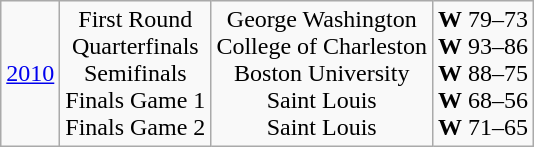<table class="wikitable" style="text-align:center">
<tr>
<td><a href='#'>2010</a></td>
<td>First Round<br>Quarterfinals<br>Semifinals<br>Finals Game 1<br>Finals Game 2</td>
<td>George Washington<br>College of Charleston<br>Boston University<br>Saint Louis<br>Saint Louis</td>
<td><strong>W</strong> 79–73<br><strong>W</strong> 93–86<br><strong>W</strong> 88–75<br><strong>W</strong> 68–56<br><strong>W</strong> 71–65</td>
</tr>
</table>
